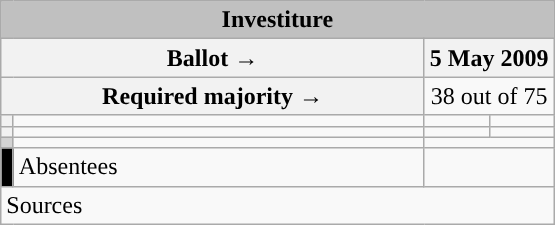<table class="wikitable" style="text-align:center;">
<tr bgcolor="#E9E9E9">
<td colspan="4" align="center" bgcolor="#C0C0C0"><strong>Investiture</strong></td>
</tr>
<tr>
<th colspan="2" width="275px">Ballot →</th>
<th colspan="2">5 May 2009</th>
</tr>
<tr>
<th colspan="2">Required majority →</th>
<td colspan="2">38 out of 75</td>
</tr>
<tr>
<th width="1px" style="background:"></th>
<td align="left"></td>
<td></td>
<td></td>
</tr>
<tr>
<th style="color:inherit;background:"></th>
<td align="left"></td>
<td></td>
<td></td>
</tr>
<tr>
<th style="color:inherit;background:lightgray;"></th>
<td align="left"></td>
<td colspan="2"></td>
</tr>
<tr>
<th style="color:inherit;background:black;"></th>
<td align="left"><span>Absentees</span></td>
<td colspan="2"></td>
</tr>
<tr>
<td align="left" colspan="4">Sources</td>
</tr>
</table>
